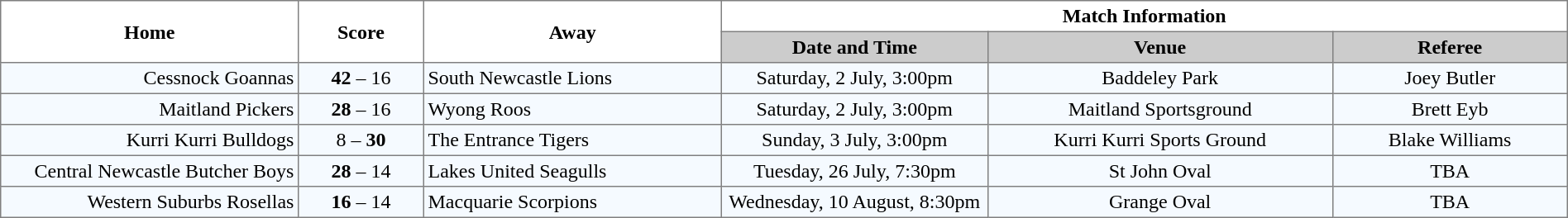<table border="1" cellpadding="3" cellspacing="0" width="100%" style="border-collapse:collapse;  text-align:center;">
<tr>
<th rowspan="2" width="19%">Home</th>
<th rowspan="2" width="8%">Score</th>
<th rowspan="2" width="19%">Away</th>
<th colspan="3">Match Information</th>
</tr>
<tr bgcolor="#CCCCCC">
<th width="17%">Date and Time</th>
<th width="22%">Venue</th>
<th width="50%">Referee</th>
</tr>
<tr style="text-align:center; background:#f5faff;">
<td align="right">Cessnock Goannas </td>
<td><strong>42</strong> – 16</td>
<td align="left"> South Newcastle Lions</td>
<td>Saturday, 2 July, 3:00pm</td>
<td>Baddeley Park</td>
<td>Joey Butler</td>
</tr>
<tr style="text-align:center; background:#f5faff;">
<td align="right">Maitland Pickers </td>
<td><strong>28</strong> – 16</td>
<td align="left"> Wyong Roos</td>
<td>Saturday, 2 July, 3:00pm</td>
<td>Maitland Sportsground</td>
<td>Brett Eyb</td>
</tr>
<tr style="text-align:center; background:#f5faff;">
<td align="right">Kurri Kurri Bulldogs </td>
<td>8 – <strong>30</strong></td>
<td align="left"> The Entrance Tigers</td>
<td>Sunday, 3 July, 3:00pm</td>
<td>Kurri Kurri Sports Ground</td>
<td>Blake Williams</td>
</tr>
<tr style="text-align:center; background:#f5faff;">
<td align="right">Central Newcastle Butcher Boys </td>
<td><strong>28</strong> – 14</td>
<td align="left"> Lakes United Seagulls</td>
<td>Tuesday, 26 July, 7:30pm</td>
<td>St John Oval</td>
<td>TBA</td>
</tr>
<tr style="text-align:center; background:#f5faff;">
<td align="right">Western Suburbs Rosellas </td>
<td><strong>16</strong> – 14</td>
<td align="left"> Macquarie Scorpions</td>
<td>Wednesday, 10 August, 8:30pm</td>
<td>Grange Oval</td>
<td>TBA</td>
</tr>
</table>
